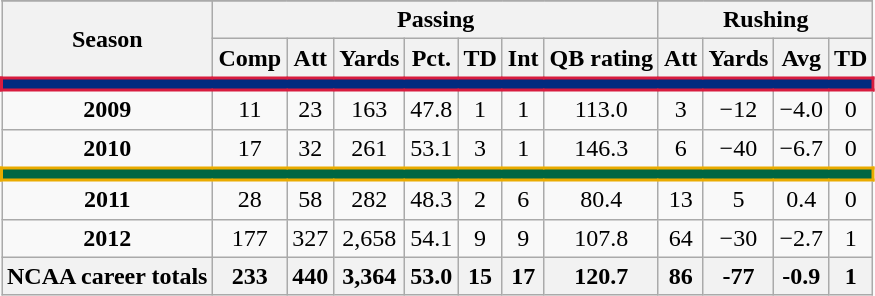<table class=wikitable style="text-align:center;">
<tr>
</tr>
<tr>
</tr>
<tr>
<th rowspan=2>Season</th>
<th colspan=7>Passing</th>
<th colspan=4>Rushing</th>
</tr>
<tr>
<th>Comp</th>
<th>Att</th>
<th>Yards</th>
<th>Pct.</th>
<th>TD</th>
<th>Int</th>
<th>QB rating</th>
<th>Att</th>
<th>Yards</th>
<th>Avg</th>
<th>TD</th>
</tr>
<tr>
<td ! colspan="12" style="background: #002B7F; border: 2px solid #d81c3f; color:white;"></td>
</tr>
<tr>
<td><strong>2009</strong></td>
<td>11</td>
<td>23</td>
<td>163</td>
<td>47.8</td>
<td>1</td>
<td>1</td>
<td>113.0</td>
<td>3</td>
<td>−12</td>
<td>−4.0</td>
<td>0</td>
</tr>
<tr>
<td><strong>2010</strong></td>
<td>17</td>
<td>32</td>
<td>261</td>
<td>53.1</td>
<td>3</td>
<td>1</td>
<td>146.3</td>
<td>6</td>
<td>−40</td>
<td>−6.7</td>
<td>0</td>
</tr>
<tr>
<td ! colspan="12" style="background: #006643; border: 2px solid #EAAB00; color:white;"></td>
</tr>
<tr>
<td><strong>2011</strong></td>
<td>28</td>
<td>58</td>
<td>282</td>
<td>48.3</td>
<td>2</td>
<td>6</td>
<td>80.4</td>
<td>13</td>
<td>5</td>
<td>0.4</td>
<td>0</td>
</tr>
<tr>
<td><strong>2012</strong></td>
<td>177</td>
<td>327</td>
<td>2,658</td>
<td>54.1</td>
<td>9</td>
<td>9</td>
<td>107.8</td>
<td>64</td>
<td>−30</td>
<td>−2.7</td>
<td>1</td>
</tr>
<tr>
<th>NCAA career totals</th>
<th>233</th>
<th>440</th>
<th>3,364</th>
<th>53.0</th>
<th>15</th>
<th>17</th>
<th>120.7</th>
<th>86</th>
<th>-77</th>
<th>-0.9</th>
<th>1</th>
</tr>
</table>
